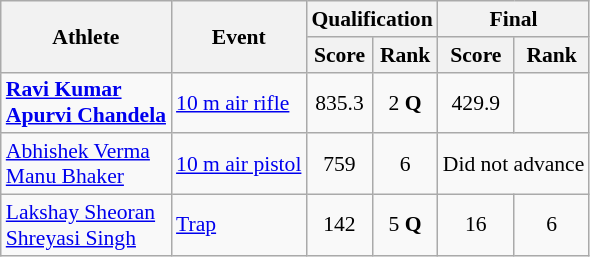<table class="wikitable" style="text-align:center; font-size:90%">
<tr>
<th rowspan="2">Athlete</th>
<th rowspan="2">Event</th>
<th colspan="2">Qualification</th>
<th colspan="2">Final</th>
</tr>
<tr>
<th>Score</th>
<th>Rank</th>
<th>Score</th>
<th>Rank</th>
</tr>
<tr>
<td align=left><strong><a href='#'>Ravi Kumar</a><br><a href='#'>Apurvi Chandela</a></strong></td>
<td align=left><a href='#'>10 m air rifle</a></td>
<td>835.3</td>
<td>2 <strong>Q</strong></td>
<td>429.9</td>
<td></td>
</tr>
<tr>
<td align=left><a href='#'>Abhishek Verma</a><br><a href='#'>Manu Bhaker</a></td>
<td align=left><a href='#'>10 m air pistol</a></td>
<td>759</td>
<td>6</td>
<td colspan="2">Did not advance</td>
</tr>
<tr>
<td align=left><a href='#'>Lakshay Sheoran</a><br><a href='#'>Shreyasi Singh</a></td>
<td align=left><a href='#'>Trap</a></td>
<td>142</td>
<td>5 <strong>Q</strong></td>
<td>16</td>
<td>6</td>
</tr>
</table>
